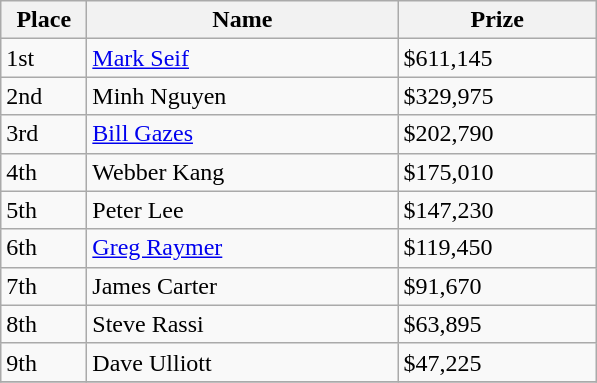<table class="wikitable">
<tr>
<th width="50">Place</th>
<th width="200">Name</th>
<th width="125">Prize</th>
</tr>
<tr>
<td>1st</td>
<td><a href='#'>Mark Seif</a></td>
<td>$611,145</td>
</tr>
<tr>
<td>2nd</td>
<td>Minh Nguyen</td>
<td>$329,975</td>
</tr>
<tr>
<td>3rd</td>
<td><a href='#'>Bill Gazes</a></td>
<td>$202,790</td>
</tr>
<tr>
<td>4th</td>
<td>Webber Kang</td>
<td>$175,010</td>
</tr>
<tr>
<td>5th</td>
<td>Peter Lee</td>
<td>$147,230</td>
</tr>
<tr>
<td>6th</td>
<td><a href='#'>Greg Raymer</a></td>
<td>$119,450</td>
</tr>
<tr>
<td>7th</td>
<td>James Carter</td>
<td>$91,670</td>
</tr>
<tr>
<td>8th</td>
<td>Steve Rassi</td>
<td>$63,895</td>
</tr>
<tr>
<td>9th</td>
<td>Dave Ulliott</td>
<td>$47,225</td>
</tr>
<tr>
</tr>
</table>
